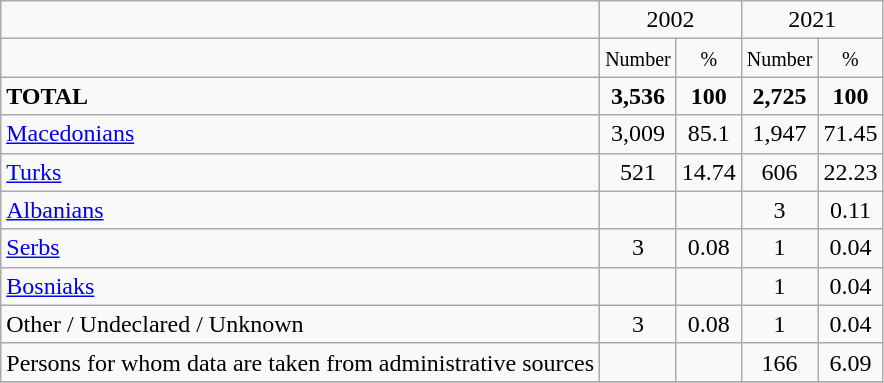<table class="wikitable">
<tr>
<td></td>
<td colspan="2" align="center">2002</td>
<td colspan="2" align="center">2021</td>
</tr>
<tr>
<td></td>
<td align="center"><small>Number</small></td>
<td align="center"><small>%</small></td>
<td align="center"><small>Number</small></td>
<td align="center"><small>%</small></td>
</tr>
<tr>
<td><strong>TOTAL</strong></td>
<td align="center"><strong>3,536</strong></td>
<td align="center"><strong>100</strong></td>
<td align="center"><strong>2,725</strong></td>
<td align="center"><strong>100</strong></td>
</tr>
<tr>
<td><a href='#'>Macedonians</a></td>
<td align="center">3,009</td>
<td align="center">85.1</td>
<td align="center">1,947</td>
<td align="center">71.45</td>
</tr>
<tr>
<td><a href='#'>Turks</a></td>
<td align="center">521</td>
<td align="center">14.74</td>
<td align="center">606</td>
<td align="center">22.23</td>
</tr>
<tr>
<td><a href='#'>Albanians</a></td>
<td align="center"></td>
<td align="center"></td>
<td align="center">3</td>
<td align="center">0.11</td>
</tr>
<tr>
<td><a href='#'>Serbs</a></td>
<td align="center">3</td>
<td align="center">0.08</td>
<td align="center">1</td>
<td align="center">0.04</td>
</tr>
<tr>
<td><a href='#'>Bosniaks</a></td>
<td align="center"></td>
<td align="center"></td>
<td align="center">1</td>
<td align="center">0.04</td>
</tr>
<tr>
<td>Other / Undeclared / Unknown</td>
<td align="center">3</td>
<td align="center">0.08</td>
<td align="center">1</td>
<td align="center">0.04</td>
</tr>
<tr>
<td>Persons for whom data are taken from administrative sources</td>
<td></td>
<td></td>
<td align="center">166</td>
<td align="center">6.09</td>
</tr>
<tr>
</tr>
</table>
